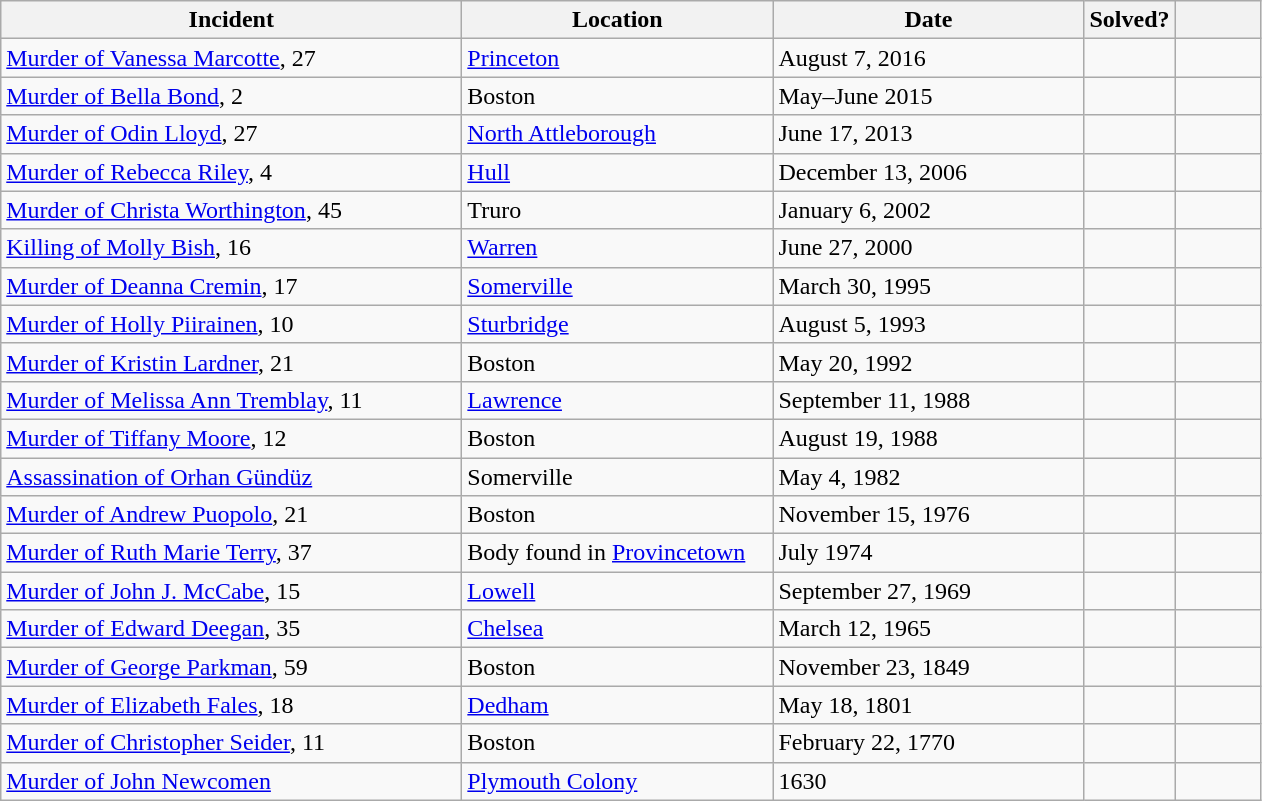<table class="wikitable sortable">
<tr>
<th width="300">Incident</th>
<th width="200">Location</th>
<th width="200">Date</th>
<th width="50">Solved?</th>
<th width="50"></th>
</tr>
<tr>
<td><a href='#'>Murder of Vanessa Marcotte</a>, 27</td>
<td><a href='#'>Princeton</a></td>
<td>August 7, 2016</td>
<td></td>
<td></td>
</tr>
<tr>
<td><a href='#'>Murder of Bella Bond</a>, 2</td>
<td>Boston</td>
<td> May–June 2015</td>
<td></td>
<td></td>
</tr>
<tr>
<td><a href='#'>Murder of Odin Lloyd</a>, 27</td>
<td><a href='#'>North Attleborough</a></td>
<td>June 17, 2013</td>
<td></td>
<td></td>
</tr>
<tr>
<td><a href='#'>Murder of Rebecca Riley</a>, 4</td>
<td><a href='#'>Hull</a></td>
<td>December 13, 2006</td>
<td></td>
<td></td>
</tr>
<tr>
<td><a href='#'>Murder of Christa Worthington</a>, 45</td>
<td>Truro</td>
<td>January 6, 2002</td>
<td></td>
<td></td>
</tr>
<tr>
<td><a href='#'>Killing of Molly Bish</a>, 16</td>
<td><a href='#'>Warren</a></td>
<td>June 27, 2000</td>
<td></td>
<td></td>
</tr>
<tr>
<td><a href='#'>Murder of Deanna Cremin</a>, 17</td>
<td><a href='#'>Somerville</a></td>
<td>March 30, 1995</td>
<td></td>
<td></td>
</tr>
<tr>
<td><a href='#'>Murder of Holly Piirainen</a>, 10</td>
<td><a href='#'>Sturbridge</a></td>
<td>August 5, 1993</td>
<td></td>
<td></td>
</tr>
<tr>
<td><a href='#'>Murder of Kristin Lardner</a>, 21</td>
<td>Boston</td>
<td>May 20, 1992</td>
<td></td>
<td></td>
</tr>
<tr>
<td><a href='#'>Murder of Melissa Ann Tremblay</a>, 11</td>
<td><a href='#'>Lawrence</a></td>
<td>September 11, 1988</td>
<td></td>
<td></td>
</tr>
<tr>
<td><a href='#'>Murder of Tiffany Moore</a>, 12</td>
<td>Boston</td>
<td>August 19, 1988</td>
<td></td>
<td></td>
</tr>
<tr>
<td><a href='#'>Assassination of Orhan Gündüz</a></td>
<td>Somerville</td>
<td>May 4, 1982</td>
<td></td>
<td></td>
</tr>
<tr>
<td><a href='#'>Murder of Andrew Puopolo</a>, 21</td>
<td>Boston</td>
<td>November 15, 1976</td>
<td></td>
<td></td>
</tr>
<tr>
<td><a href='#'>Murder of Ruth Marie Terry</a>, 37</td>
<td>Body found in <a href='#'>Provincetown</a></td>
<td> July 1974</td>
<td></td>
<td></td>
</tr>
<tr>
<td><a href='#'>Murder of John J. McCabe</a>, 15</td>
<td><a href='#'>Lowell</a></td>
<td>September 27, 1969</td>
<td></td>
<td></td>
</tr>
<tr>
<td><a href='#'>Murder of Edward Deegan</a>, 35</td>
<td><a href='#'>Chelsea</a></td>
<td>March 12, 1965</td>
<td></td>
<td></td>
</tr>
<tr>
<td><a href='#'>Murder of George Parkman</a>, 59</td>
<td>Boston</td>
<td>November 23, 1849</td>
<td></td>
<td></td>
</tr>
<tr>
<td><a href='#'>Murder of Elizabeth Fales</a>, 18</td>
<td><a href='#'>Dedham</a></td>
<td>May 18, 1801</td>
<td></td>
<td></td>
</tr>
<tr>
<td><a href='#'>Murder of Christopher Seider</a>, 11</td>
<td>Boston</td>
<td>February 22, 1770</td>
<td></td>
<td></td>
</tr>
<tr>
<td><a href='#'>Murder of John Newcomen</a></td>
<td><a href='#'>Plymouth Colony</a></td>
<td>1630</td>
<td></td>
<td></td>
</tr>
</table>
